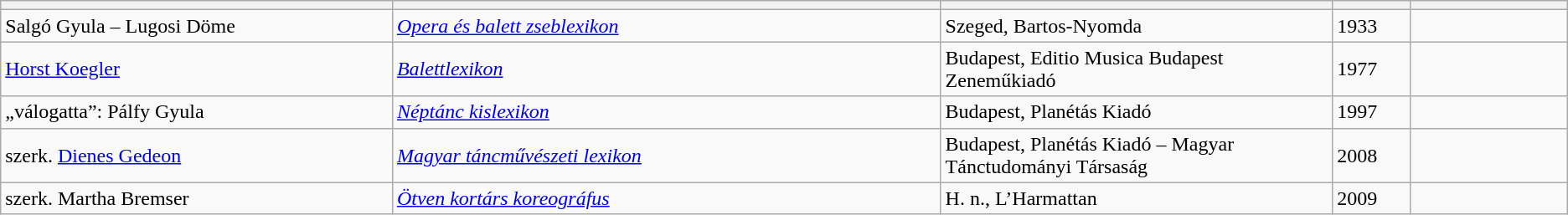<table class="wikitable sortable">
<tr>
<th bgcolor="#DAA520" width="25%"></th>
<th bgcolor="#DAA520" width="35%"></th>
<th bgcolor="#DAA520" width="25%"></th>
<th bgcolor="#DAA520" width="5%"></th>
<th bgcolor="#DAA520" width="10%"></th>
</tr>
<tr>
<td>Salgó Gyula – Lugosi Döme</td>
<td><em><a href='#'>Opera és balett zseblexikon</a></em></td>
<td>Szeged, Bartos-Nyomda</td>
<td>1933</td>
<td></td>
</tr>
<tr>
<td><a href='#'>Horst Koegler</a></td>
<td><em><a href='#'>Balettlexikon</a></em></td>
<td>Budapest, Editio Musica Budapest Zeneműkiadó</td>
<td>1977</td>
<td></td>
</tr>
<tr>
<td>„válogatta”: Pálfy Gyula</td>
<td><em><a href='#'>Néptánc kislexikon</a></em></td>
<td>Budapest, Planétás Kiadó</td>
<td>1997</td>
<td></td>
</tr>
<tr>
<td>szerk. <a href='#'>Dienes Gedeon</a></td>
<td><em><a href='#'>Magyar táncművészeti lexikon</a></em></td>
<td>Budapest, Planétás Kiadó – Magyar Tánctudományi Társaság</td>
<td>2008</td>
<td></td>
</tr>
<tr>
<td>szerk. Martha Bremser</td>
<td><em><a href='#'>Ötven kortárs koreográfus</a></em></td>
<td>H. n., L’Harmattan</td>
<td>2009</td>
<td></td>
</tr>
</table>
